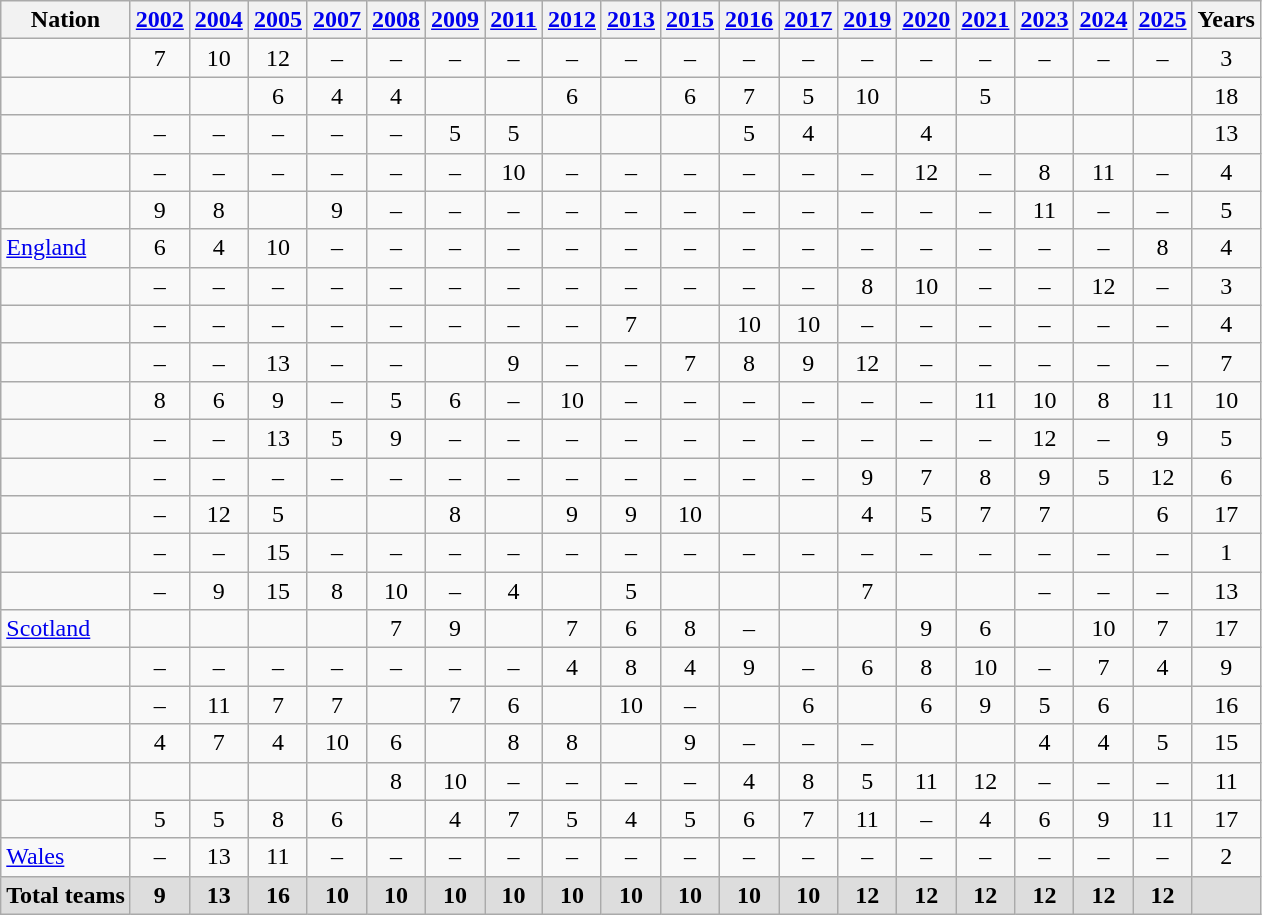<table class="wikitable sortable" style="text-align:center">
<tr>
<th>Nation</th>
<th><a href='#'>2002</a></th>
<th><a href='#'>2004</a></th>
<th><a href='#'>2005</a></th>
<th><a href='#'>2007</a></th>
<th><a href='#'>2008</a></th>
<th><a href='#'>2009</a></th>
<th><a href='#'>2011</a></th>
<th><a href='#'>2012</a></th>
<th><a href='#'>2013</a></th>
<th><a href='#'>2015</a></th>
<th><a href='#'>2016</a></th>
<th><a href='#'>2017</a></th>
<th><a href='#'>2019</a></th>
<th><a href='#'>2020</a></th>
<th><a href='#'>2021</a></th>
<th><a href='#'>2023</a></th>
<th><a href='#'>2024</a></th>
<th><a href='#'>2025</a></th>
<th>Years</th>
</tr>
<tr>
<td align=left></td>
<td>7</td>
<td>10</td>
<td>12</td>
<td>–</td>
<td>–</td>
<td>–</td>
<td>–</td>
<td>–</td>
<td>–</td>
<td>–</td>
<td>–</td>
<td>–</td>
<td>–</td>
<td>–</td>
<td>–</td>
<td>–</td>
<td>–</td>
<td>–</td>
<td>3</td>
</tr>
<tr>
<td align=left></td>
<td></td>
<td></td>
<td>6</td>
<td>4</td>
<td>4</td>
<td></td>
<td></td>
<td>6</td>
<td></td>
<td>6</td>
<td>7</td>
<td>5</td>
<td>10</td>
<td></td>
<td>5</td>
<td></td>
<td></td>
<td></td>
<td>18</td>
</tr>
<tr>
<td align=left></td>
<td>–</td>
<td>–</td>
<td>–</td>
<td>–</td>
<td>–</td>
<td>5</td>
<td>5</td>
<td></td>
<td></td>
<td></td>
<td>5</td>
<td>4</td>
<td></td>
<td>4</td>
<td></td>
<td></td>
<td></td>
<td></td>
<td>13</td>
</tr>
<tr>
<td align=left></td>
<td>–</td>
<td>–</td>
<td>–</td>
<td>–</td>
<td>–</td>
<td>–</td>
<td>10</td>
<td>–</td>
<td>–</td>
<td>–</td>
<td>–</td>
<td>–</td>
<td>–</td>
<td>12</td>
<td>–</td>
<td>8</td>
<td>11</td>
<td>–</td>
<td>4</td>
</tr>
<tr>
<td align=left></td>
<td>9</td>
<td>8</td>
<td></td>
<td>9</td>
<td>–</td>
<td>–</td>
<td>–</td>
<td>–</td>
<td>–</td>
<td>–</td>
<td>–</td>
<td>–</td>
<td>–</td>
<td>–</td>
<td>–</td>
<td>11</td>
<td>–</td>
<td>–</td>
<td>5</td>
</tr>
<tr>
<td align=left> <a href='#'>England</a></td>
<td>6</td>
<td>4</td>
<td>10</td>
<td>–</td>
<td>–</td>
<td>–</td>
<td>–</td>
<td>–</td>
<td>–</td>
<td>–</td>
<td>–</td>
<td>–</td>
<td>–</td>
<td>–</td>
<td>–</td>
<td>–</td>
<td>–</td>
<td>8</td>
<td>4</td>
</tr>
<tr>
<td align=left></td>
<td>–</td>
<td>–</td>
<td>–</td>
<td>–</td>
<td>–</td>
<td>–</td>
<td>–</td>
<td>–</td>
<td>–</td>
<td>–</td>
<td>–</td>
<td>–</td>
<td>8</td>
<td>10</td>
<td>–</td>
<td>–</td>
<td>12</td>
<td>–</td>
<td>3</td>
</tr>
<tr>
<td align=left></td>
<td>–</td>
<td>–</td>
<td>–</td>
<td>–</td>
<td>–</td>
<td>–</td>
<td>–</td>
<td>–</td>
<td>7</td>
<td></td>
<td>10</td>
<td>10</td>
<td>–</td>
<td>–</td>
<td>–</td>
<td>–</td>
<td>–</td>
<td>–</td>
<td>4</td>
</tr>
<tr>
<td align=left></td>
<td>–</td>
<td>–</td>
<td>13</td>
<td>–</td>
<td>–</td>
<td></td>
<td>9</td>
<td>–</td>
<td>–</td>
<td>7</td>
<td>8</td>
<td>9</td>
<td>12</td>
<td>–</td>
<td>–</td>
<td>–</td>
<td>–</td>
<td>–</td>
<td>7</td>
</tr>
<tr>
<td align=left></td>
<td>8</td>
<td>6</td>
<td>9</td>
<td>–</td>
<td>5</td>
<td>6</td>
<td>–</td>
<td>10</td>
<td>–</td>
<td>–</td>
<td>–</td>
<td>–</td>
<td>–</td>
<td>–</td>
<td>11</td>
<td>10</td>
<td>8</td>
<td>11</td>
<td>10</td>
</tr>
<tr>
<td align=left></td>
<td>–</td>
<td>–</td>
<td>13</td>
<td>5</td>
<td>9</td>
<td>–</td>
<td>–</td>
<td>–</td>
<td>–</td>
<td>–</td>
<td>–</td>
<td>–</td>
<td>–</td>
<td>–</td>
<td>–</td>
<td>12</td>
<td>–</td>
<td>9</td>
<td>5</td>
</tr>
<tr>
<td align=left></td>
<td>–</td>
<td>–</td>
<td>–</td>
<td>–</td>
<td>–</td>
<td>–</td>
<td>–</td>
<td>–</td>
<td>–</td>
<td>–</td>
<td>–</td>
<td>–</td>
<td>9</td>
<td>7</td>
<td>8</td>
<td>9</td>
<td>5</td>
<td>12</td>
<td>6</td>
</tr>
<tr>
<td align=left></td>
<td>–</td>
<td>12</td>
<td>5</td>
<td></td>
<td></td>
<td>8</td>
<td></td>
<td>9</td>
<td>9</td>
<td>10</td>
<td></td>
<td></td>
<td>4</td>
<td>5</td>
<td>7</td>
<td>7</td>
<td></td>
<td>6</td>
<td>17</td>
</tr>
<tr>
<td align=left></td>
<td>–</td>
<td>–</td>
<td>15</td>
<td>–</td>
<td>–</td>
<td>–</td>
<td>–</td>
<td>–</td>
<td>–</td>
<td>–</td>
<td>–</td>
<td>–</td>
<td>–</td>
<td>–</td>
<td>–</td>
<td>–</td>
<td>–</td>
<td>–</td>
<td>1</td>
</tr>
<tr>
<td align=left></td>
<td>–</td>
<td>9</td>
<td>15</td>
<td>8</td>
<td>10</td>
<td>–</td>
<td>4</td>
<td></td>
<td>5</td>
<td></td>
<td></td>
<td></td>
<td>7</td>
<td></td>
<td></td>
<td>–</td>
<td>–</td>
<td>–</td>
<td>13</td>
</tr>
<tr>
<td align=left> <a href='#'>Scotland</a></td>
<td></td>
<td></td>
<td></td>
<td></td>
<td>7</td>
<td>9</td>
<td></td>
<td>7</td>
<td>6</td>
<td>8</td>
<td>–</td>
<td></td>
<td></td>
<td>9</td>
<td>6</td>
<td></td>
<td>10</td>
<td>7</td>
<td>17</td>
</tr>
<tr>
<td align=left></td>
<td>–</td>
<td>–</td>
<td>–</td>
<td>–</td>
<td>–</td>
<td>–</td>
<td>–</td>
<td>4</td>
<td>8</td>
<td>4</td>
<td>9</td>
<td>–</td>
<td>6</td>
<td>8</td>
<td>10</td>
<td>–</td>
<td>7</td>
<td>4</td>
<td>9</td>
</tr>
<tr>
<td align=left></td>
<td>–</td>
<td>11</td>
<td>7</td>
<td>7</td>
<td></td>
<td>7</td>
<td>6</td>
<td></td>
<td>10</td>
<td>–</td>
<td></td>
<td>6</td>
<td></td>
<td>6</td>
<td>9</td>
<td>5</td>
<td>6</td>
<td></td>
<td>16</td>
</tr>
<tr>
<td align=left></td>
<td>4</td>
<td>7</td>
<td>4</td>
<td>10</td>
<td>6</td>
<td></td>
<td>8</td>
<td>8</td>
<td></td>
<td>9</td>
<td>–</td>
<td>–</td>
<td>–</td>
<td></td>
<td></td>
<td>4</td>
<td>4</td>
<td>5</td>
<td>15</td>
</tr>
<tr>
<td align=left></td>
<td></td>
<td></td>
<td></td>
<td></td>
<td>8</td>
<td>10</td>
<td>–</td>
<td>–</td>
<td>–</td>
<td>–</td>
<td>4</td>
<td>8</td>
<td>5</td>
<td>11</td>
<td>12</td>
<td>–</td>
<td>–</td>
<td>–</td>
<td>11</td>
</tr>
<tr>
<td align=left></td>
<td>5</td>
<td>5</td>
<td>8</td>
<td>6</td>
<td></td>
<td>4</td>
<td>7</td>
<td>5</td>
<td>4</td>
<td>5</td>
<td>6</td>
<td>7</td>
<td>11</td>
<td>–</td>
<td>4</td>
<td>6</td>
<td>9</td>
<td>11</td>
<td>17</td>
</tr>
<tr>
<td align=left> <a href='#'>Wales</a></td>
<td>–</td>
<td>13</td>
<td>11</td>
<td>–</td>
<td>–</td>
<td>–</td>
<td>–</td>
<td>–</td>
<td>–</td>
<td>–</td>
<td>–</td>
<td>–</td>
<td>–</td>
<td>–</td>
<td>–</td>
<td>–</td>
<td>–</td>
<td>–</td>
<td>2</td>
</tr>
<tr style="background:#ddd" class="sortbottom">
<td align=left><strong>Total teams</strong></td>
<td><strong>9</strong></td>
<td><strong>13</strong></td>
<td><strong>16</strong></td>
<td><strong>10</strong></td>
<td><strong>10</strong></td>
<td><strong>10</strong></td>
<td><strong>10</strong></td>
<td><strong>10</strong></td>
<td><strong>10</strong></td>
<td><strong>10</strong></td>
<td><strong>10</strong></td>
<td><strong>10</strong></td>
<td><strong>12</strong></td>
<td><strong>12</strong></td>
<td><strong>12</strong></td>
<td><strong>12</strong></td>
<td><strong>12</strong></td>
<td><strong>12</strong></td>
<td></td>
</tr>
</table>
